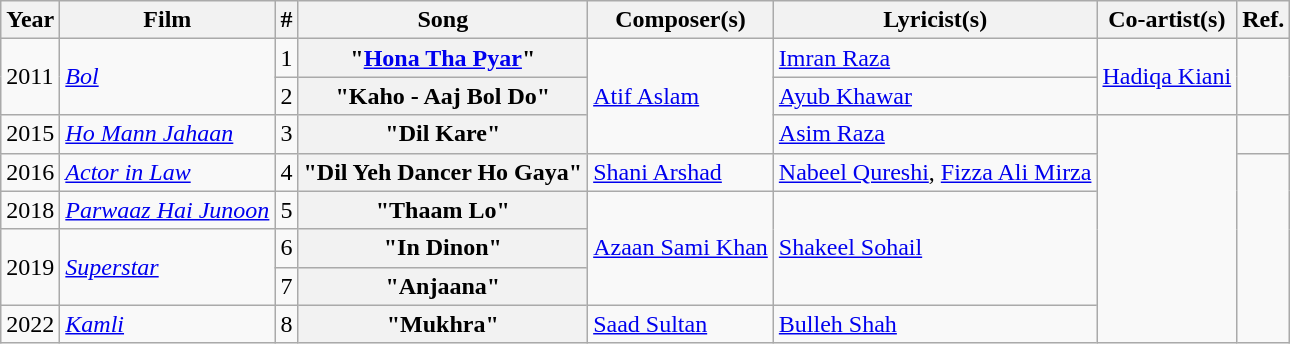<table class="wikitable plainrowheaders">
<tr>
<th scope="col">Year</th>
<th scope="col">Film</th>
<th>#</th>
<th scope="col">Song</th>
<th scope="col">Composer(s)</th>
<th scope="col">Lyricist(s)</th>
<th scope="col">Co-artist(s)</th>
<th scope="col">Ref.</th>
</tr>
<tr>
<td rowspan="2">2011</td>
<td rowspan="2"><em><a href='#'>Bol</a></em></td>
<td>1</td>
<th scope="row">"<a href='#'>Hona Tha Pyar</a>"</th>
<td rowspan="3"><a href='#'>Atif Aslam</a></td>
<td><a href='#'>Imran Raza</a></td>
<td rowspan="2"><a href='#'>Hadiqa Kiani</a></td>
<td rowspan="2"></td>
</tr>
<tr>
<td>2</td>
<th scope="row">"Kaho - Aaj Bol Do"</th>
<td><a href='#'>Ayub Khawar</a></td>
</tr>
<tr>
<td>2015</td>
<td><em><a href='#'>Ho Mann Jahaan</a></em></td>
<td>3</td>
<th scope="row">"Dil Kare"</th>
<td><a href='#'>Asim Raza</a></td>
<td rowspan="6"></td>
<td></td>
</tr>
<tr>
<td>2016</td>
<td><em><a href='#'>Actor in Law</a></em></td>
<td>4</td>
<th scope="row">"Dil Yeh Dancer Ho Gaya"</th>
<td><a href='#'>Shani Arshad</a></td>
<td><a href='#'>Nabeel Qureshi</a>, <a href='#'>Fizza Ali Mirza</a></td>
<td rowspan="5"></td>
</tr>
<tr>
<td>2018</td>
<td><em><a href='#'>Parwaaz Hai Junoon</a></em></td>
<td>5</td>
<th scope="row">"Thaam Lo"</th>
<td rowspan="3"><a href='#'>Azaan Sami Khan</a></td>
<td rowspan="3"><a href='#'>Shakeel Sohail</a></td>
</tr>
<tr>
<td rowspan="2">2019</td>
<td rowspan="2"><em><a href='#'>Superstar</a></em></td>
<td>6</td>
<th scope="row">"In Dinon"</th>
</tr>
<tr>
<td>7</td>
<th scope="row">"Anjaana"</th>
</tr>
<tr>
<td>2022</td>
<td><em><a href='#'> Kamli</a></em></td>
<td>8</td>
<th scope="row">"Mukhra"</th>
<td><a href='#'>Saad Sultan</a></td>
<td><a href='#'>Bulleh Shah</a></td>
</tr>
</table>
